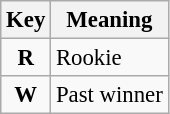<table class="wikitable" style="font-size: 95%;">
<tr>
<th>Key</th>
<th>Meaning</th>
</tr>
<tr>
<td align="center"><strong><span>R</span></strong></td>
<td>Rookie</td>
</tr>
<tr>
<td align="center"><strong><span>W</span></strong></td>
<td>Past winner</td>
</tr>
</table>
